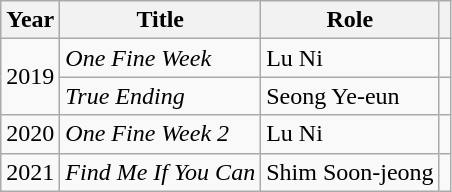<table class="wikitable  plainrowheaders">
<tr>
<th scope="col">Year</th>
<th scope="col">Title</th>
<th scope="col">Role</th>
<th scope="col" class="unsortable"></th>
</tr>
<tr>
<td rowspan="2">2019</td>
<td><em>One Fine Week</em></td>
<td>Lu Ni</td>
<td></td>
</tr>
<tr>
<td><em>True Ending</em></td>
<td>Seong Ye-eun</td>
<td></td>
</tr>
<tr>
<td>2020</td>
<td><em>One Fine Week 2</em></td>
<td>Lu Ni</td>
<td></td>
</tr>
<tr>
<td>2021</td>
<td><em>Find Me If You Can</em></td>
<td>Shim Soon-jeong</td>
<td></td>
</tr>
</table>
